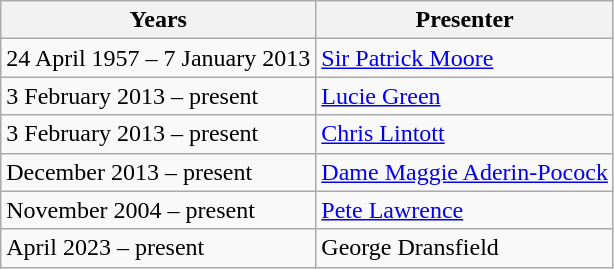<table class="wikitable">
<tr>
<th>Years</th>
<th>Presenter</th>
</tr>
<tr>
<td>24 April 1957 – 7 January 2013</td>
<td><a href='#'>Sir Patrick Moore</a></td>
</tr>
<tr>
<td>3 February 2013 – present</td>
<td><a href='#'>Lucie Green</a></td>
</tr>
<tr>
<td>3 February 2013 – present</td>
<td><a href='#'>Chris Lintott</a></td>
</tr>
<tr>
<td>December 2013 – present</td>
<td><a href='#'>Dame Maggie Aderin-Pocock</a></td>
</tr>
<tr>
<td>November 2004 – present</td>
<td><a href='#'>Pete Lawrence</a></td>
</tr>
<tr>
<td>April 2023 – present</td>
<td>George Dransfield</td>
</tr>
</table>
